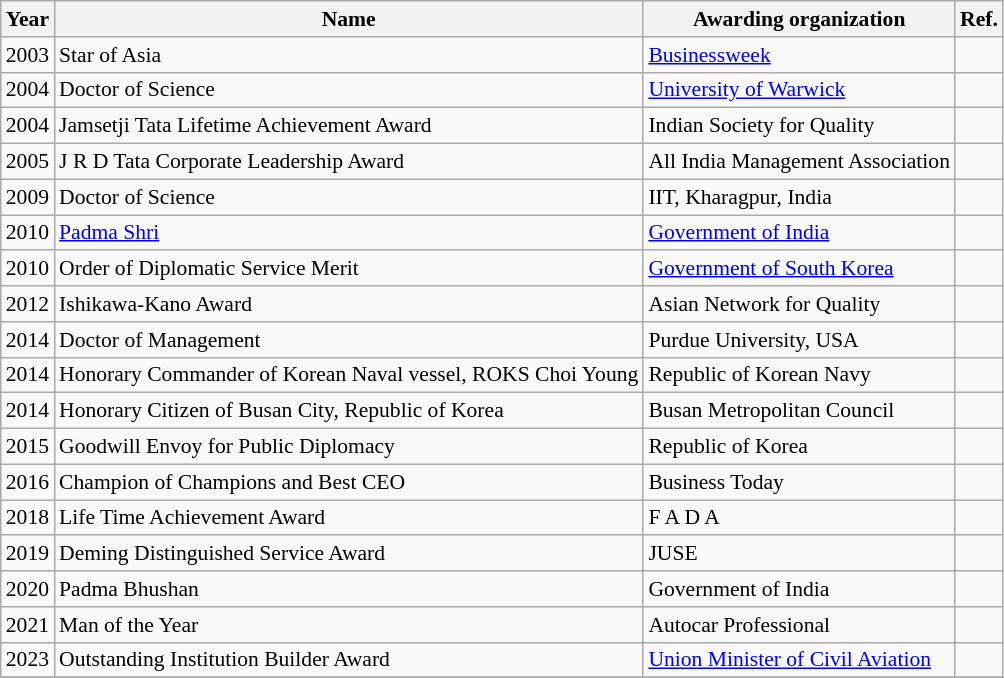<table class="wikitable" style="font-size:90%;">
<tr>
<th>Year</th>
<th>Name</th>
<th>Awarding organization</th>
<th>Ref.</th>
</tr>
<tr>
<td>2003</td>
<td>Star of Asia</td>
<td><a href='#'>Businessweek</a></td>
<td></td>
</tr>
<tr>
<td>2004</td>
<td>Doctor of Science</td>
<td><a href='#'>University of Warwick</a></td>
<td></td>
</tr>
<tr>
<td>2004</td>
<td>Jamsetji Tata Lifetime Achievement Award</td>
<td>Indian Society for Quality</td>
<td></td>
</tr>
<tr>
<td>2005</td>
<td>J R D Tata Corporate Leadership Award</td>
<td>All India Management Association</td>
<td></td>
</tr>
<tr>
<td>2009</td>
<td>Doctor of Science</td>
<td>IIT, Kharagpur, India</td>
<td></td>
</tr>
<tr>
<td>2010</td>
<td><a href='#'>Padma Shri</a></td>
<td><a href='#'>Government of India</a></td>
<td></td>
</tr>
<tr>
<td>2010</td>
<td>Order of Diplomatic Service Merit</td>
<td><a href='#'>Government of South Korea</a></td>
<td></td>
</tr>
<tr>
<td>2012</td>
<td>Ishikawa-Kano Award</td>
<td>Asian Network for Quality</td>
<td></td>
</tr>
<tr>
<td>2014</td>
<td>Doctor of Management</td>
<td>Purdue University, USA</td>
<td></td>
</tr>
<tr>
<td>2014</td>
<td>Honorary Commander of Korean Naval vessel, ROKS Choi Young</td>
<td>Republic of Korean Navy</td>
<td></td>
</tr>
<tr>
<td>2014</td>
<td>Honorary Citizen of Busan City, Republic of Korea</td>
<td>Busan Metropolitan Council</td>
<td></td>
</tr>
<tr>
<td>2015</td>
<td>Goodwill Envoy for Public Diplomacy</td>
<td>Republic of Korea</td>
<td></td>
</tr>
<tr>
<td>2016</td>
<td>Champion of Champions and Best CEO</td>
<td>Business Today</td>
</tr>
<tr>
<td>2018</td>
<td>Life Time Achievement Award</td>
<td>F A D A</td>
<td></td>
</tr>
<tr>
<td>2019</td>
<td>Deming Distinguished Service Award</td>
<td>JUSE</td>
<td></td>
</tr>
<tr>
<td>2020</td>
<td>Padma Bhushan</td>
<td>Government of India</td>
<td></td>
</tr>
<tr>
<td>2021</td>
<td>Man of the Year</td>
<td>Autocar Professional</td>
<td></td>
</tr>
<tr>
<td>2023</td>
<td>Outstanding Institution Builder Award</td>
<td><a href='#'>Union Minister of Civil Aviation</a></td>
<td></td>
</tr>
<tr>
</tr>
</table>
